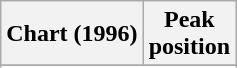<table class="wikitable sortable plainrowheaders" style="text-align:center">
<tr>
<th scope="col">Chart (1996)</th>
<th scope="col">Peak<br> position</th>
</tr>
<tr>
</tr>
<tr>
</tr>
</table>
